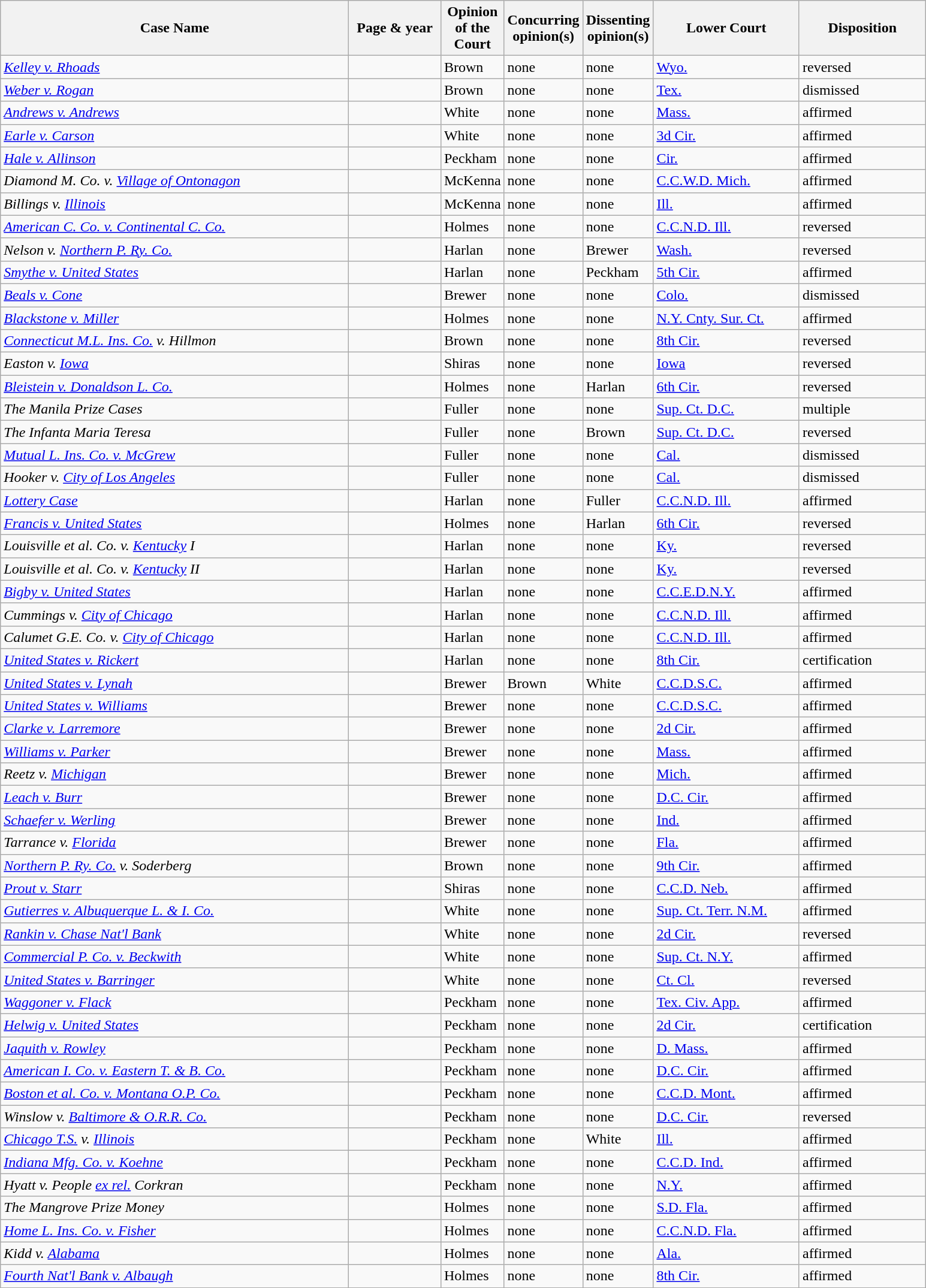<table class="wikitable sortable">
<tr>
<th scope="col" style="width: 380px;">Case Name</th>
<th scope="col" style="width: 95px;">Page & year</th>
<th scope="col" style="width: 10px;">Opinion of the Court</th>
<th scope="col" style="width: 10px;">Concurring opinion(s)</th>
<th scope="col" style="width: 10px;">Dissenting opinion(s)</th>
<th scope="col" style="width: 155px;">Lower Court</th>
<th scope="col" style="width: 133px;">Disposition</th>
</tr>
<tr>
<td><em><a href='#'>Kelley v. Rhoads</a></em></td>
<td align="right"></td>
<td>Brown</td>
<td>none</td>
<td>none</td>
<td><a href='#'>Wyo.</a></td>
<td>reversed</td>
</tr>
<tr>
<td><em><a href='#'>Weber v. Rogan</a></em></td>
<td align="right"></td>
<td>Brown</td>
<td>none</td>
<td>none</td>
<td><a href='#'>Tex.</a></td>
<td>dismissed</td>
</tr>
<tr>
<td><em><a href='#'>Andrews v. Andrews</a></em></td>
<td align="right"></td>
<td>White</td>
<td>none</td>
<td>none</td>
<td><a href='#'>Mass.</a></td>
<td>affirmed</td>
</tr>
<tr>
<td><em><a href='#'>Earle v. Carson</a></em></td>
<td align="right"></td>
<td>White</td>
<td>none</td>
<td>none</td>
<td><a href='#'>3d Cir.</a></td>
<td>affirmed</td>
</tr>
<tr>
<td><em><a href='#'>Hale v. Allinson</a></em></td>
<td align="right"></td>
<td>Peckham</td>
<td>none</td>
<td>none</td>
<td><a href='#'>Cir.</a></td>
<td>affirmed</td>
</tr>
<tr>
<td><em>Diamond M. Co. v. <a href='#'>Village of Ontonagon</a></em></td>
<td align="right"></td>
<td>McKenna</td>
<td>none</td>
<td>none</td>
<td><a href='#'>C.C.W.D. Mich.</a></td>
<td>affirmed</td>
</tr>
<tr>
<td><em>Billings v. <a href='#'>Illinois</a></em></td>
<td align="right"></td>
<td>McKenna</td>
<td>none</td>
<td>none</td>
<td><a href='#'>Ill.</a></td>
<td>affirmed</td>
</tr>
<tr>
<td><em><a href='#'>American C. Co. v. Continental C. Co.</a></em></td>
<td align="right"></td>
<td>Holmes</td>
<td>none</td>
<td>none</td>
<td><a href='#'>C.C.N.D. Ill.</a></td>
<td>reversed</td>
</tr>
<tr>
<td><em>Nelson v. <a href='#'>Northern P. Ry. Co.</a></em></td>
<td align="right"></td>
<td>Harlan</td>
<td>none</td>
<td>Brewer</td>
<td><a href='#'>Wash.</a></td>
<td>reversed</td>
</tr>
<tr>
<td><em><a href='#'>Smythe v. United States</a></em></td>
<td align="right"></td>
<td>Harlan</td>
<td>none</td>
<td>Peckham</td>
<td><a href='#'>5th Cir.</a></td>
<td>affirmed</td>
</tr>
<tr>
<td><em><a href='#'>Beals v. Cone</a></em></td>
<td align="right"></td>
<td>Brewer</td>
<td>none</td>
<td>none</td>
<td><a href='#'>Colo.</a></td>
<td>dismissed</td>
</tr>
<tr>
<td><em><a href='#'>Blackstone v. Miller</a></em></td>
<td align="right"></td>
<td>Holmes</td>
<td>none</td>
<td>none</td>
<td><a href='#'>N.Y. Cnty. Sur. Ct.</a></td>
<td>affirmed</td>
</tr>
<tr>
<td><em><a href='#'>Connecticut M.L. Ins. Co.</a> v. Hillmon</em></td>
<td align="right"></td>
<td>Brown</td>
<td>none</td>
<td>none</td>
<td><a href='#'>8th Cir.</a></td>
<td>reversed</td>
</tr>
<tr>
<td><em>Easton v. <a href='#'>Iowa</a></em></td>
<td align="right"></td>
<td>Shiras</td>
<td>none</td>
<td>none</td>
<td><a href='#'>Iowa</a></td>
<td>reversed</td>
</tr>
<tr>
<td><em><a href='#'>Bleistein v. Donaldson L. Co.</a></em></td>
<td align="right"></td>
<td>Holmes</td>
<td>none</td>
<td>Harlan</td>
<td><a href='#'>6th Cir.</a></td>
<td>reversed</td>
</tr>
<tr>
<td><em>The Manila Prize Cases</em></td>
<td align="right"></td>
<td>Fuller</td>
<td>none</td>
<td>none</td>
<td><a href='#'>Sup. Ct. D.C.</a></td>
<td>multiple</td>
</tr>
<tr>
<td><em>The Infanta Maria Teresa</em></td>
<td align="right"></td>
<td>Fuller</td>
<td>none</td>
<td>Brown</td>
<td><a href='#'>Sup. Ct. D.C.</a></td>
<td>reversed</td>
</tr>
<tr>
<td><em><a href='#'>Mutual L. Ins. Co. v. McGrew</a></em></td>
<td align="right"></td>
<td>Fuller</td>
<td>none</td>
<td>none</td>
<td><a href='#'>Cal.</a></td>
<td>dismissed</td>
</tr>
<tr>
<td><em>Hooker v. <a href='#'>City of Los Angeles</a></em></td>
<td align="right"></td>
<td>Fuller</td>
<td>none</td>
<td>none</td>
<td><a href='#'>Cal.</a></td>
<td>dismissed</td>
</tr>
<tr>
<td><em><a href='#'>Lottery Case</a></em></td>
<td align="right"></td>
<td>Harlan</td>
<td>none</td>
<td>Fuller</td>
<td><a href='#'>C.C.N.D. Ill.</a></td>
<td>affirmed</td>
</tr>
<tr>
<td><em><a href='#'>Francis v. United States</a></em></td>
<td align="right"></td>
<td>Holmes</td>
<td>none</td>
<td>Harlan</td>
<td><a href='#'>6th Cir.</a></td>
<td>reversed</td>
</tr>
<tr>
<td><em>Louisville et al. Co. v. <a href='#'>Kentucky</a> I</em></td>
<td align="right"></td>
<td>Harlan</td>
<td>none</td>
<td>none</td>
<td><a href='#'>Ky.</a></td>
<td>reversed</td>
</tr>
<tr>
<td><em>Louisville et al. Co. v. <a href='#'>Kentucky</a> II</em></td>
<td align="right"></td>
<td>Harlan</td>
<td>none</td>
<td>none</td>
<td><a href='#'>Ky.</a></td>
<td>reversed</td>
</tr>
<tr>
<td><em><a href='#'>Bigby v. United States</a></em></td>
<td align="right"></td>
<td>Harlan</td>
<td>none</td>
<td>none</td>
<td><a href='#'>C.C.E.D.N.Y.</a></td>
<td>affirmed</td>
</tr>
<tr>
<td><em>Cummings v. <a href='#'>City of Chicago</a></em></td>
<td align="right"></td>
<td>Harlan</td>
<td>none</td>
<td>none</td>
<td><a href='#'>C.C.N.D. Ill.</a></td>
<td>affirmed</td>
</tr>
<tr>
<td><em>Calumet G.E. Co. v. <a href='#'>City of Chicago</a></em></td>
<td align="right"></td>
<td>Harlan</td>
<td>none</td>
<td>none</td>
<td><a href='#'>C.C.N.D. Ill.</a></td>
<td>affirmed</td>
</tr>
<tr>
<td><em><a href='#'>United States v. Rickert</a></em></td>
<td align="right"></td>
<td>Harlan</td>
<td>none</td>
<td>none</td>
<td><a href='#'>8th Cir.</a></td>
<td>certification</td>
</tr>
<tr>
<td><em><a href='#'>United States v. Lynah</a></em></td>
<td align="right"></td>
<td>Brewer</td>
<td>Brown</td>
<td>White</td>
<td><a href='#'>C.C.D.S.C.</a></td>
<td>affirmed</td>
</tr>
<tr>
<td><em><a href='#'>United States v. Williams</a></em></td>
<td align="right"></td>
<td>Brewer</td>
<td>none</td>
<td>none</td>
<td><a href='#'>C.C.D.S.C.</a></td>
<td>affirmed</td>
</tr>
<tr>
<td><em><a href='#'>Clarke v. Larremore</a></em></td>
<td align="right"></td>
<td>Brewer</td>
<td>none</td>
<td>none</td>
<td><a href='#'>2d Cir.</a></td>
<td>affirmed</td>
</tr>
<tr>
<td><em><a href='#'>Williams v. Parker</a></em></td>
<td align="right"></td>
<td>Brewer</td>
<td>none</td>
<td>none</td>
<td><a href='#'>Mass.</a></td>
<td>affirmed</td>
</tr>
<tr>
<td><em>Reetz v. <a href='#'>Michigan</a></em></td>
<td align="right"></td>
<td>Brewer</td>
<td>none</td>
<td>none</td>
<td><a href='#'>Mich.</a></td>
<td>affirmed</td>
</tr>
<tr>
<td><em><a href='#'>Leach v. Burr</a></em></td>
<td align="right"></td>
<td>Brewer</td>
<td>none</td>
<td>none</td>
<td><a href='#'>D.C. Cir.</a></td>
<td>affirmed</td>
</tr>
<tr>
<td><em><a href='#'>Schaefer v. Werling</a></em></td>
<td align="right"></td>
<td>Brewer</td>
<td>none</td>
<td>none</td>
<td><a href='#'>Ind.</a></td>
<td>affirmed</td>
</tr>
<tr>
<td><em>Tarrance v. <a href='#'>Florida</a></em></td>
<td align="right"></td>
<td>Brewer</td>
<td>none</td>
<td>none</td>
<td><a href='#'>Fla.</a></td>
<td>affirmed</td>
</tr>
<tr>
<td><em><a href='#'>Northern P. Ry. Co.</a> v. Soderberg</em></td>
<td align="right"></td>
<td>Brown</td>
<td>none</td>
<td>none</td>
<td><a href='#'>9th Cir.</a></td>
<td>affirmed</td>
</tr>
<tr>
<td><em><a href='#'>Prout v. Starr</a></em></td>
<td align="right"></td>
<td>Shiras</td>
<td>none</td>
<td>none</td>
<td><a href='#'>C.C.D. Neb.</a></td>
<td>affirmed</td>
</tr>
<tr>
<td><em><a href='#'>Gutierres v. Albuquerque L. & I. Co.</a></em></td>
<td align="right"></td>
<td>White</td>
<td>none</td>
<td>none</td>
<td><a href='#'>Sup. Ct. Terr. N.M.</a></td>
<td>affirmed</td>
</tr>
<tr>
<td><em><a href='#'>Rankin v. Chase Nat'l Bank</a></em></td>
<td align="right"></td>
<td>White</td>
<td>none</td>
<td>none</td>
<td><a href='#'>2d Cir.</a></td>
<td>reversed</td>
</tr>
<tr>
<td><em><a href='#'>Commercial P. Co. v. Beckwith</a></em></td>
<td align="right"></td>
<td>White</td>
<td>none</td>
<td>none</td>
<td><a href='#'>Sup. Ct. N.Y.</a></td>
<td>affirmed</td>
</tr>
<tr>
<td><em><a href='#'>United States v. Barringer</a></em></td>
<td align="right"></td>
<td>White</td>
<td>none</td>
<td>none</td>
<td><a href='#'>Ct. Cl.</a></td>
<td>reversed</td>
</tr>
<tr>
<td><em><a href='#'>Waggoner v. Flack</a></em></td>
<td align="right"></td>
<td>Peckham</td>
<td>none</td>
<td>none</td>
<td><a href='#'>Tex. Civ. App.</a></td>
<td>affirmed</td>
</tr>
<tr>
<td><em><a href='#'>Helwig v. United States</a></em></td>
<td align="right"></td>
<td>Peckham</td>
<td>none</td>
<td>none</td>
<td><a href='#'>2d Cir.</a></td>
<td>certification</td>
</tr>
<tr>
<td><em><a href='#'>Jaquith v. Rowley</a></em></td>
<td align="right"></td>
<td>Peckham</td>
<td>none</td>
<td>none</td>
<td><a href='#'>D. Mass.</a></td>
<td>affirmed</td>
</tr>
<tr>
<td><em><a href='#'>American I. Co. v. Eastern T. & B. Co.</a></em></td>
<td align="right"></td>
<td>Peckham</td>
<td>none</td>
<td>none</td>
<td><a href='#'>D.C. Cir.</a></td>
<td>affirmed</td>
</tr>
<tr>
<td><em><a href='#'>Boston et al. Co. v. Montana O.P. Co.</a></em></td>
<td align="right"></td>
<td>Peckham</td>
<td>none</td>
<td>none</td>
<td><a href='#'>C.C.D. Mont.</a></td>
<td>affirmed</td>
</tr>
<tr>
<td><em>Winslow v. <a href='#'>Baltimore & O.R.R. Co.</a></em></td>
<td align="right"></td>
<td>Peckham</td>
<td>none</td>
<td>none</td>
<td><a href='#'>D.C. Cir.</a></td>
<td>reversed</td>
</tr>
<tr>
<td><em><a href='#'>Chicago T.S.</a> v. <a href='#'>Illinois</a></em></td>
<td align="right"></td>
<td>Peckham</td>
<td>none</td>
<td>White</td>
<td><a href='#'>Ill.</a></td>
<td>affirmed</td>
</tr>
<tr>
<td><em><a href='#'>Indiana Mfg. Co. v. Koehne</a></em></td>
<td align="right"></td>
<td>Peckham</td>
<td>none</td>
<td>none</td>
<td><a href='#'>C.C.D. Ind.</a></td>
<td>affirmed</td>
</tr>
<tr>
<td><em>Hyatt v. People <a href='#'>ex rel.</a> Corkran</em></td>
<td align="right"></td>
<td>Peckham</td>
<td>none</td>
<td>none</td>
<td><a href='#'>N.Y.</a></td>
<td>affirmed</td>
</tr>
<tr>
<td><em>The Mangrove Prize Money</em></td>
<td align="right"></td>
<td>Holmes</td>
<td>none</td>
<td>none</td>
<td><a href='#'>S.D. Fla.</a></td>
<td>affirmed</td>
</tr>
<tr>
<td><em><a href='#'>Home L. Ins. Co. v. Fisher</a></em></td>
<td align="right"></td>
<td>Holmes</td>
<td>none</td>
<td>none</td>
<td><a href='#'>C.C.N.D. Fla.</a></td>
<td>affirmed</td>
</tr>
<tr>
<td><em>Kidd v. <a href='#'>Alabama</a></em></td>
<td align="right"></td>
<td>Holmes</td>
<td>none</td>
<td>none</td>
<td><a href='#'>Ala.</a></td>
<td>affirmed</td>
</tr>
<tr>
<td><em><a href='#'>Fourth Nat'l Bank v. Albaugh</a></em></td>
<td align="right"></td>
<td>Holmes</td>
<td>none</td>
<td>none</td>
<td><a href='#'>8th Cir.</a></td>
<td>affirmed</td>
</tr>
<tr>
</tr>
</table>
